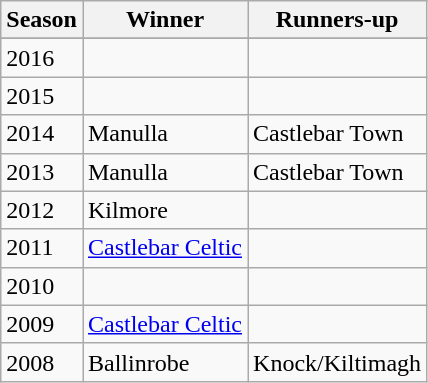<table class="wikitable collapsible">
<tr>
<th>Season</th>
<th>Winner</th>
<th>Runners-up</th>
</tr>
<tr 15B.C>
</tr>
<tr>
<td>2016</td>
<td></td>
<td></td>
</tr>
<tr>
<td>2015</td>
<td></td>
<td></td>
</tr>
<tr>
<td>2014</td>
<td>Manulla</td>
<td>Castlebar Town</td>
</tr>
<tr>
<td>2013</td>
<td>Manulla</td>
<td>Castlebar Town</td>
</tr>
<tr>
<td>2012</td>
<td>Kilmore</td>
<td></td>
</tr>
<tr>
<td>2011</td>
<td><a href='#'>Castlebar Celtic</a></td>
<td></td>
</tr>
<tr>
<td>2010</td>
<td></td>
<td></td>
</tr>
<tr>
<td>2009</td>
<td><a href='#'>Castlebar Celtic</a></td>
<td></td>
</tr>
<tr>
<td>2008</td>
<td>Ballinrobe</td>
<td>Knock/Kiltimagh</td>
</tr>
</table>
